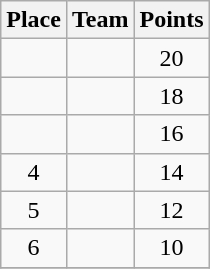<table class="wikitable" style="text-align:center; padding-bottom:0;">
<tr>
<th>Place</th>
<th style="text-align:left;">Team</th>
<th>Points</th>
</tr>
<tr>
<td></td>
<td align=left></td>
<td>20</td>
</tr>
<tr>
<td></td>
<td align=left></td>
<td>18</td>
</tr>
<tr>
<td></td>
<td align=left></td>
<td>16</td>
</tr>
<tr>
<td>4</td>
<td align=left></td>
<td>14</td>
</tr>
<tr>
<td>5</td>
<td align=left></td>
<td>12</td>
</tr>
<tr>
<td>6</td>
<td align=left></td>
<td>10</td>
</tr>
<tr>
</tr>
</table>
